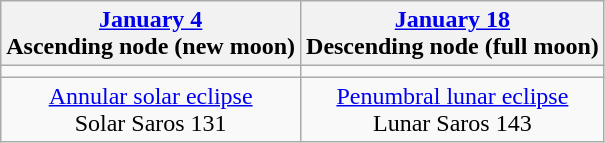<table class="wikitable">
<tr>
<th><a href='#'>January 4</a><br>Ascending node (new moon)<br></th>
<th><a href='#'>January 18</a><br>Descending node (full moon)<br></th>
</tr>
<tr>
<td></td>
<td></td>
</tr>
<tr align=center>
<td><a href='#'>Annular solar eclipse</a><br>Solar Saros 131</td>
<td><a href='#'>Penumbral lunar eclipse</a><br>Lunar Saros 143</td>
</tr>
</table>
